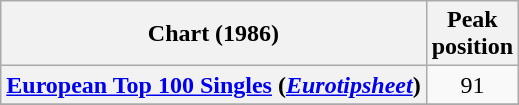<table class="wikitable plainrowheaders" style="text-align:center">
<tr>
<th>Chart (1986)</th>
<th>Peak<br>position</th>
</tr>
<tr>
<th scope="row"><a href='#'>European Top 100 Singles</a> (<em><a href='#'>Eurotipsheet</a></em>)</th>
<td>91</td>
</tr>
<tr>
</tr>
<tr>
</tr>
<tr>
</tr>
</table>
